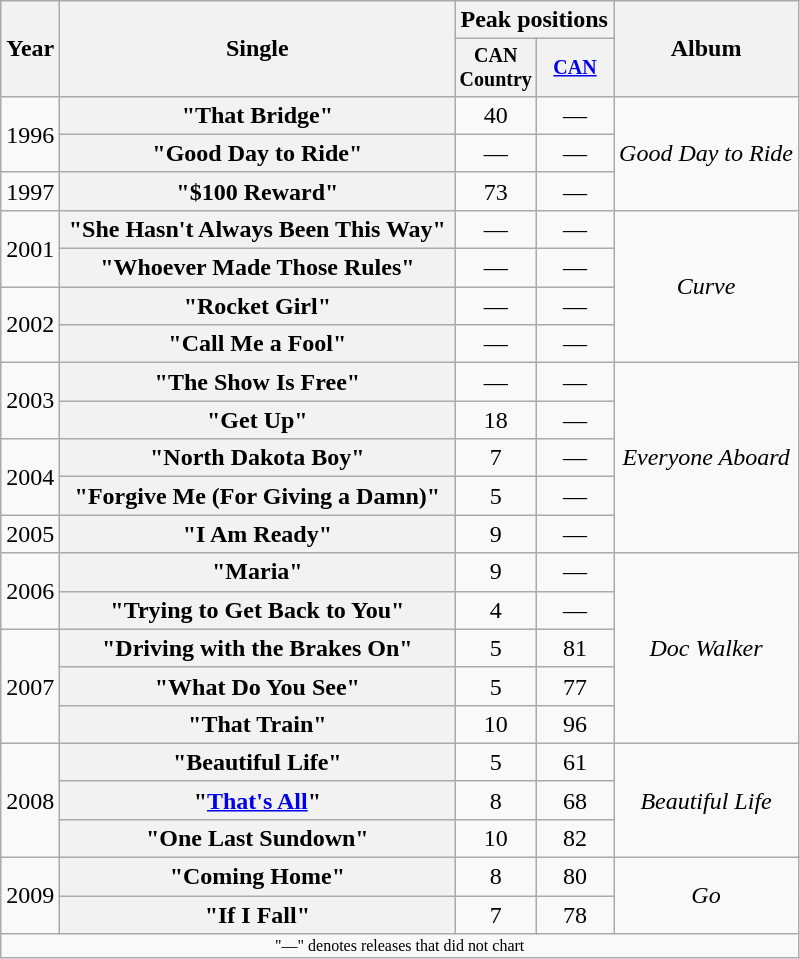<table class="wikitable plainrowheaders" style="text-align:center;">
<tr>
<th rowspan="2">Year</th>
<th rowspan="2" style="width:16em;">Single</th>
<th colspan="2">Peak positions</th>
<th rowspan="2">Album</th>
</tr>
<tr style="font-size:smaller;">
<th width="45">CAN Country<br></th>
<th width="45"><a href='#'>CAN</a><br></th>
</tr>
<tr>
<td rowspan="2">1996</td>
<th scope="row">"That Bridge"</th>
<td>40</td>
<td>—</td>
<td rowspan="3"><em>Good Day to Ride</em></td>
</tr>
<tr>
<th scope="row">"Good Day to Ride"</th>
<td>—</td>
<td>—</td>
</tr>
<tr>
<td>1997</td>
<th scope="row">"$100 Reward"</th>
<td>73</td>
<td>—</td>
</tr>
<tr>
<td rowspan="2">2001</td>
<th scope="row">"She Hasn't Always Been This Way"</th>
<td>—</td>
<td>—</td>
<td rowspan="4"><em>Curve</em></td>
</tr>
<tr>
<th scope="row">"Whoever Made Those Rules"</th>
<td>—</td>
<td>—</td>
</tr>
<tr>
<td rowspan="2">2002</td>
<th scope="row">"Rocket Girl"</th>
<td>—</td>
<td>—</td>
</tr>
<tr>
<th scope="row">"Call Me a Fool"</th>
<td>—</td>
<td>—</td>
</tr>
<tr>
<td rowspan="2">2003</td>
<th scope="row">"The Show Is Free"</th>
<td>—</td>
<td>—</td>
<td rowspan="5"><em>Everyone Aboard</em></td>
</tr>
<tr>
<th scope="row">"Get Up"</th>
<td>18</td>
<td>—</td>
</tr>
<tr>
<td rowspan="2">2004</td>
<th scope="row">"North Dakota Boy"</th>
<td>7</td>
<td>—</td>
</tr>
<tr>
<th scope="row">"Forgive Me (For Giving a Damn)"</th>
<td>5</td>
<td>—</td>
</tr>
<tr>
<td>2005</td>
<th scope="row">"I Am Ready"</th>
<td>9</td>
<td>—</td>
</tr>
<tr>
<td rowspan="2">2006</td>
<th scope="row">"Maria"</th>
<td>9</td>
<td>—</td>
<td rowspan="5"><em>Doc Walker</em></td>
</tr>
<tr>
<th scope="row">"Trying to Get Back to You"</th>
<td>4</td>
<td>—</td>
</tr>
<tr>
<td rowspan="3">2007</td>
<th scope="row">"Driving with the Brakes On"</th>
<td>5</td>
<td>81</td>
</tr>
<tr>
<th scope="row">"What Do You See"</th>
<td>5</td>
<td>77</td>
</tr>
<tr>
<th scope="row">"That Train"</th>
<td>10</td>
<td>96</td>
</tr>
<tr>
<td rowspan="3">2008</td>
<th scope="row">"Beautiful Life"</th>
<td>5</td>
<td>61</td>
<td rowspan="3"><em>Beautiful Life</em></td>
</tr>
<tr>
<th scope="row">"<a href='#'>That's All</a>"</th>
<td>8</td>
<td>68</td>
</tr>
<tr>
<th scope="row">"One Last Sundown"</th>
<td>10</td>
<td>82</td>
</tr>
<tr>
<td rowspan="2">2009</td>
<th scope="row">"Coming Home"</th>
<td>8</td>
<td>80</td>
<td rowspan="2"><em>Go</em></td>
</tr>
<tr>
<th scope="row">"If I Fall"</th>
<td>7</td>
<td>78</td>
</tr>
<tr>
<td colspan="5" style="font-size:8pt">"—" denotes releases that did not chart</td>
</tr>
</table>
